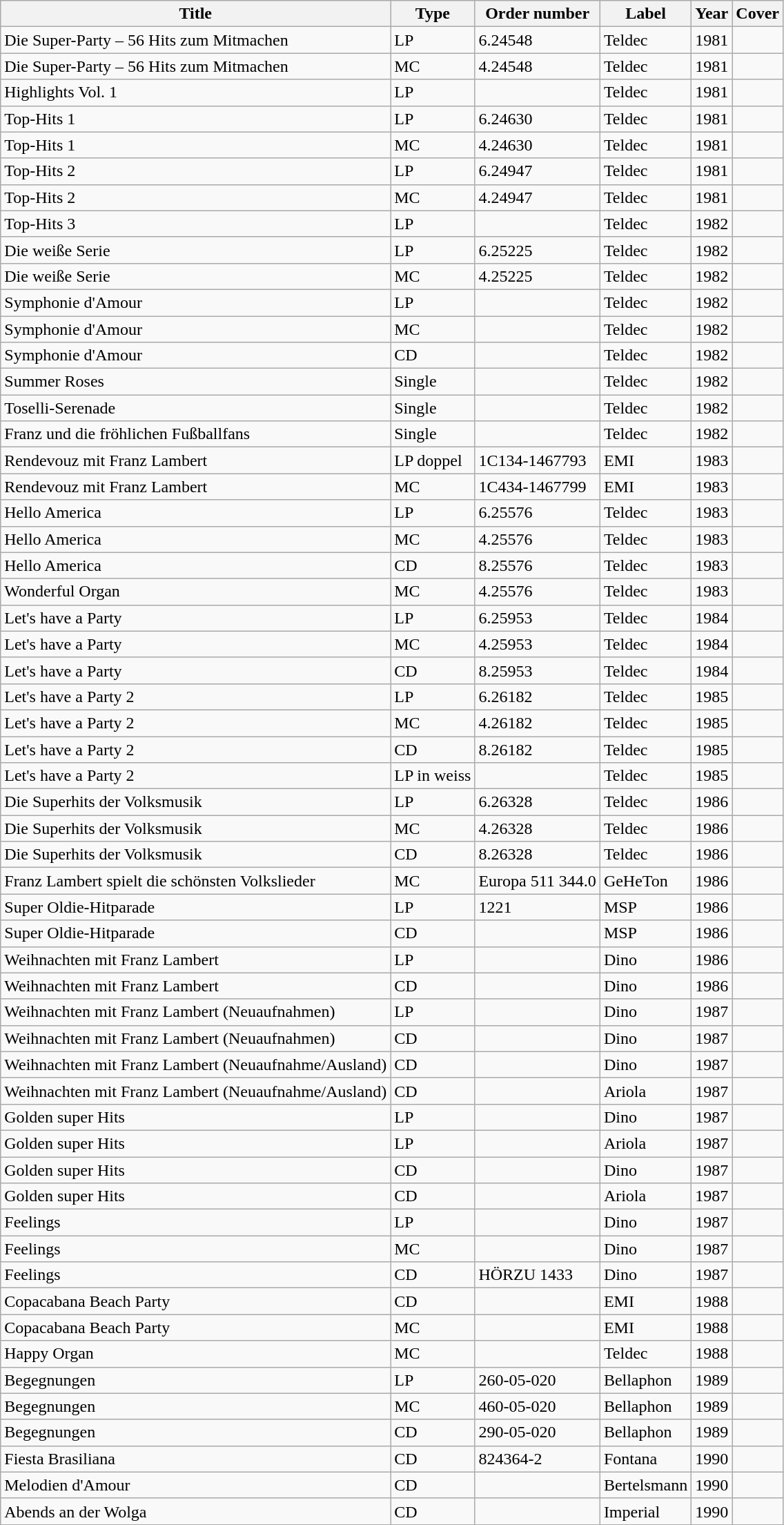<table class="wikitable sortable">
<tr>
<th>Title</th>
<th>Type</th>
<th>Order number</th>
<th>Label</th>
<th>Year</th>
<th>Cover</th>
</tr>
<tr>
<td>Die Super-Party – 56 Hits zum Mitmachen</td>
<td>LP</td>
<td>6.24548</td>
<td>Teldec</td>
<td>1981</td>
<td></td>
</tr>
<tr>
<td>Die Super-Party – 56 Hits zum Mitmachen</td>
<td>MC</td>
<td>4.24548</td>
<td>Teldec</td>
<td>1981</td>
<td></td>
</tr>
<tr>
<td>Highlights Vol. 1</td>
<td>LP</td>
<td></td>
<td>Teldec</td>
<td>1981</td>
<td></td>
</tr>
<tr>
<td>Top-Hits 1</td>
<td>LP</td>
<td>6.24630</td>
<td>Teldec</td>
<td>1981</td>
<td></td>
</tr>
<tr>
<td>Top-Hits 1</td>
<td>MC</td>
<td>4.24630</td>
<td>Teldec</td>
<td>1981</td>
<td></td>
</tr>
<tr>
<td>Top-Hits 2</td>
<td>LP</td>
<td>6.24947</td>
<td>Teldec</td>
<td>1981</td>
<td></td>
</tr>
<tr>
<td>Top-Hits 2</td>
<td>MC</td>
<td>4.24947</td>
<td>Teldec</td>
<td>1981</td>
<td></td>
</tr>
<tr>
<td>Top-Hits 3</td>
<td>LP</td>
<td></td>
<td>Teldec</td>
<td>1982</td>
<td></td>
</tr>
<tr>
<td>Die weiße Serie</td>
<td>LP</td>
<td>6.25225</td>
<td>Teldec</td>
<td>1982</td>
<td></td>
</tr>
<tr>
<td>Die weiße Serie</td>
<td>MC</td>
<td>4.25225</td>
<td>Teldec</td>
<td>1982</td>
<td></td>
</tr>
<tr>
<td>Symphonie d'Amour</td>
<td>LP</td>
<td></td>
<td>Teldec</td>
<td>1982</td>
<td></td>
</tr>
<tr>
<td>Symphonie d'Amour</td>
<td>MC</td>
<td></td>
<td>Teldec</td>
<td>1982</td>
<td></td>
</tr>
<tr>
<td>Symphonie d'Amour</td>
<td>CD</td>
<td></td>
<td>Teldec</td>
<td>1982</td>
<td></td>
</tr>
<tr>
<td>Summer Roses</td>
<td>Single</td>
<td></td>
<td>Teldec</td>
<td>1982</td>
<td></td>
</tr>
<tr>
<td>Toselli-Serenade</td>
<td>Single</td>
<td></td>
<td>Teldec</td>
<td>1982</td>
<td></td>
</tr>
<tr>
<td>Franz und die fröhlichen Fußballfans</td>
<td>Single</td>
<td></td>
<td>Teldec</td>
<td>1982</td>
<td></td>
</tr>
<tr>
<td>Rendevouz mit Franz Lambert</td>
<td>LP doppel</td>
<td>1C134-1467793</td>
<td>EMI</td>
<td>1983</td>
<td></td>
</tr>
<tr>
<td>Rendevouz mit Franz Lambert</td>
<td>MC</td>
<td>1C434-1467799</td>
<td>EMI</td>
<td>1983</td>
<td></td>
</tr>
<tr>
<td>Hello America</td>
<td>LP</td>
<td>6.25576</td>
<td>Teldec</td>
<td>1983</td>
<td></td>
</tr>
<tr>
<td>Hello America</td>
<td>MC</td>
<td>4.25576</td>
<td>Teldec</td>
<td>1983</td>
<td></td>
</tr>
<tr>
<td>Hello America</td>
<td>CD</td>
<td>8.25576</td>
<td>Teldec</td>
<td>1983</td>
<td></td>
</tr>
<tr>
<td>Wonderful Organ</td>
<td>MC</td>
<td>4.25576</td>
<td>Teldec</td>
<td>1983</td>
<td></td>
</tr>
<tr>
<td>Let's have a Party</td>
<td>LP</td>
<td>6.25953</td>
<td>Teldec</td>
<td>1984</td>
<td></td>
</tr>
<tr>
<td>Let's have a Party</td>
<td>MC</td>
<td>4.25953</td>
<td>Teldec</td>
<td>1984</td>
<td></td>
</tr>
<tr>
<td>Let's have a Party</td>
<td>CD</td>
<td>8.25953</td>
<td>Teldec</td>
<td>1984</td>
<td></td>
</tr>
<tr>
<td>Let's have a Party 2</td>
<td>LP</td>
<td>6.26182</td>
<td>Teldec</td>
<td>1985</td>
<td></td>
</tr>
<tr>
<td>Let's have a Party 2</td>
<td>MC</td>
<td>4.26182</td>
<td>Teldec</td>
<td>1985</td>
<td></td>
</tr>
<tr>
<td>Let's have a Party 2</td>
<td>CD</td>
<td>8.26182</td>
<td>Teldec</td>
<td>1985</td>
<td></td>
</tr>
<tr>
<td>Let's have a Party 2</td>
<td>LP in weiss</td>
<td></td>
<td>Teldec</td>
<td>1985</td>
<td></td>
</tr>
<tr>
<td>Die Superhits der Volksmusik</td>
<td>LP</td>
<td>6.26328</td>
<td>Teldec</td>
<td>1986</td>
<td></td>
</tr>
<tr>
<td>Die Superhits der Volksmusik</td>
<td>MC</td>
<td>4.26328</td>
<td>Teldec</td>
<td>1986</td>
<td></td>
</tr>
<tr>
<td>Die Superhits der Volksmusik</td>
<td>CD</td>
<td>8.26328</td>
<td>Teldec</td>
<td>1986</td>
<td></td>
</tr>
<tr>
<td>Franz Lambert spielt die schönsten Volkslieder</td>
<td>MC</td>
<td>Europa 511 344.0</td>
<td>GeHeTon</td>
<td>1986</td>
<td></td>
</tr>
<tr>
<td>Super Oldie-Hitparade</td>
<td>LP</td>
<td>1221</td>
<td>MSP</td>
<td>1986</td>
<td></td>
</tr>
<tr>
<td>Super Oldie-Hitparade</td>
<td>CD</td>
<td></td>
<td>MSP</td>
<td>1986</td>
<td></td>
</tr>
<tr>
<td>Weihnachten mit Franz Lambert</td>
<td>LP</td>
<td></td>
<td>Dino</td>
<td>1986</td>
<td></td>
</tr>
<tr>
<td>Weihnachten mit Franz Lambert</td>
<td>CD</td>
<td></td>
<td>Dino</td>
<td>1986</td>
<td></td>
</tr>
<tr>
<td>Weihnachten mit Franz Lambert (Neuaufnahmen)</td>
<td>LP</td>
<td></td>
<td>Dino</td>
<td>1987</td>
<td></td>
</tr>
<tr>
<td>Weihnachten mit Franz Lambert (Neuaufnahmen)</td>
<td>CD</td>
<td></td>
<td>Dino</td>
<td>1987</td>
<td></td>
</tr>
<tr>
<td>Weihnachten mit Franz Lambert (Neuaufnahme/Ausland)</td>
<td>CD</td>
<td></td>
<td>Dino</td>
<td>1987</td>
<td></td>
</tr>
<tr>
<td>Weihnachten mit Franz Lambert (Neuaufnahme/Ausland)</td>
<td>CD</td>
<td></td>
<td>Ariola</td>
<td>1987</td>
<td></td>
</tr>
<tr>
<td>Golden super Hits</td>
<td>LP</td>
<td></td>
<td>Dino</td>
<td>1987</td>
<td></td>
</tr>
<tr>
<td>Golden super Hits</td>
<td>LP</td>
<td></td>
<td>Ariola</td>
<td>1987</td>
<td></td>
</tr>
<tr>
<td>Golden super Hits</td>
<td>CD</td>
<td></td>
<td>Dino</td>
<td>1987</td>
<td></td>
</tr>
<tr>
<td>Golden super Hits</td>
<td>CD</td>
<td></td>
<td>Ariola</td>
<td>1987</td>
<td></td>
</tr>
<tr>
<td>Feelings</td>
<td>LP</td>
<td></td>
<td>Dino</td>
<td>1987</td>
<td></td>
</tr>
<tr>
<td>Feelings</td>
<td>MC</td>
<td></td>
<td>Dino</td>
<td>1987</td>
<td></td>
</tr>
<tr>
<td>Feelings</td>
<td>CD</td>
<td>HÖRZU 1433</td>
<td>Dino</td>
<td>1987</td>
<td></td>
</tr>
<tr>
<td>Copacabana Beach Party</td>
<td>CD</td>
<td></td>
<td>EMI</td>
<td>1988</td>
<td></td>
</tr>
<tr>
<td>Copacabana Beach Party</td>
<td>MC</td>
<td></td>
<td>EMI</td>
<td>1988</td>
<td></td>
</tr>
<tr>
<td>Happy Organ</td>
<td>MC</td>
<td></td>
<td>Teldec</td>
<td>1988</td>
<td></td>
</tr>
<tr>
<td>Begegnungen</td>
<td>LP</td>
<td>260-05-020</td>
<td>Bellaphon</td>
<td>1989</td>
<td></td>
</tr>
<tr>
<td>Begegnungen</td>
<td>MC</td>
<td>460-05-020</td>
<td>Bellaphon</td>
<td>1989</td>
<td></td>
</tr>
<tr>
<td>Begegnungen</td>
<td>CD</td>
<td>290-05-020</td>
<td>Bellaphon</td>
<td>1989</td>
<td></td>
</tr>
<tr>
<td>Fiesta Brasiliana</td>
<td>CD</td>
<td>824364-2</td>
<td>Fontana</td>
<td>1990</td>
<td></td>
</tr>
<tr>
<td>Melodien d'Amour</td>
<td>CD</td>
<td></td>
<td>Bertelsmann</td>
<td>1990</td>
<td></td>
</tr>
<tr>
<td>Abends an der Wolga</td>
<td>CD</td>
<td></td>
<td>Imperial</td>
<td>1990</td>
<td></td>
</tr>
</table>
